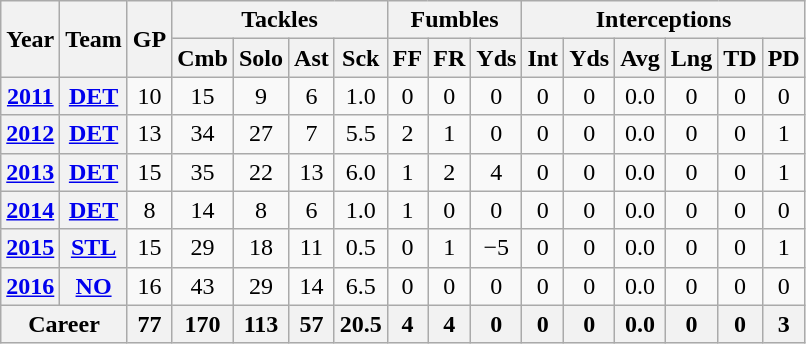<table class="wikitable" style="text-align:center;">
<tr>
<th rowspan="2">Year</th>
<th rowspan="2">Team</th>
<th rowspan="2">GP</th>
<th colspan="4">Tackles</th>
<th colspan="3">Fumbles</th>
<th colspan="6">Interceptions</th>
</tr>
<tr>
<th>Cmb</th>
<th>Solo</th>
<th>Ast</th>
<th>Sck</th>
<th>FF</th>
<th>FR</th>
<th>Yds</th>
<th>Int</th>
<th>Yds</th>
<th>Avg</th>
<th>Lng</th>
<th>TD</th>
<th>PD</th>
</tr>
<tr>
<th><a href='#'>2011</a></th>
<th><a href='#'>DET</a></th>
<td>10</td>
<td>15</td>
<td>9</td>
<td>6</td>
<td>1.0</td>
<td>0</td>
<td>0</td>
<td>0</td>
<td>0</td>
<td>0</td>
<td>0.0</td>
<td>0</td>
<td>0</td>
<td>0</td>
</tr>
<tr>
<th><a href='#'>2012</a></th>
<th><a href='#'>DET</a></th>
<td>13</td>
<td>34</td>
<td>27</td>
<td>7</td>
<td>5.5</td>
<td>2</td>
<td>1</td>
<td>0</td>
<td>0</td>
<td>0</td>
<td>0.0</td>
<td>0</td>
<td>0</td>
<td>1</td>
</tr>
<tr>
<th><a href='#'>2013</a></th>
<th><a href='#'>DET</a></th>
<td>15</td>
<td>35</td>
<td>22</td>
<td>13</td>
<td>6.0</td>
<td>1</td>
<td>2</td>
<td>4</td>
<td>0</td>
<td>0</td>
<td>0.0</td>
<td>0</td>
<td>0</td>
<td>1</td>
</tr>
<tr>
<th><a href='#'>2014</a></th>
<th><a href='#'>DET</a></th>
<td>8</td>
<td>14</td>
<td>8</td>
<td>6</td>
<td>1.0</td>
<td>1</td>
<td>0</td>
<td>0</td>
<td>0</td>
<td>0</td>
<td>0.0</td>
<td>0</td>
<td>0</td>
<td>0</td>
</tr>
<tr>
<th><a href='#'>2015</a></th>
<th><a href='#'>STL</a></th>
<td>15</td>
<td>29</td>
<td>18</td>
<td>11</td>
<td>0.5</td>
<td>0</td>
<td>1</td>
<td>−5</td>
<td>0</td>
<td>0</td>
<td>0.0</td>
<td>0</td>
<td>0</td>
<td>1</td>
</tr>
<tr>
<th><a href='#'>2016</a></th>
<th><a href='#'>NO</a></th>
<td>16</td>
<td>43</td>
<td>29</td>
<td>14</td>
<td>6.5</td>
<td>0</td>
<td>0</td>
<td>0</td>
<td>0</td>
<td>0</td>
<td>0.0</td>
<td>0</td>
<td>0</td>
<td>0</td>
</tr>
<tr>
<th colspan="2">Career</th>
<th>77</th>
<th>170</th>
<th>113</th>
<th>57</th>
<th>20.5</th>
<th>4</th>
<th>4</th>
<th>0</th>
<th>0</th>
<th>0</th>
<th>0.0</th>
<th>0</th>
<th>0</th>
<th>3</th>
</tr>
</table>
